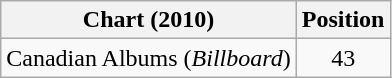<table class="wikitable">
<tr>
<th>Chart (2010)</th>
<th>Position</th>
</tr>
<tr>
<td>Canadian Albums (<em>Billboard</em>)</td>
<td align="center">43</td>
</tr>
</table>
